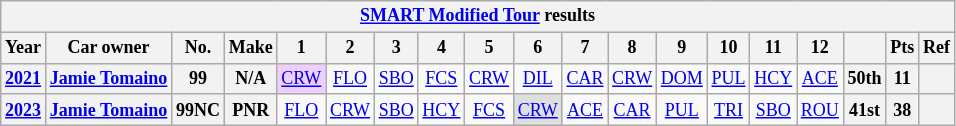<table class="wikitable" style="text-align:center; font-size:75%">
<tr>
<th colspan=38><a href='#'>SMART Modified Tour</a> results</th>
</tr>
<tr>
<th>Year</th>
<th>Car owner</th>
<th>No.</th>
<th>Make</th>
<th>1</th>
<th>2</th>
<th>3</th>
<th>4</th>
<th>5</th>
<th>6</th>
<th>7</th>
<th>8</th>
<th>9</th>
<th>10</th>
<th>11</th>
<th>12</th>
<th></th>
<th>Pts</th>
<th>Ref</th>
</tr>
<tr>
<th><a href='#'>2021</a></th>
<th><a href='#'>Jamie Tomaino</a></th>
<th>99</th>
<th>N/A</th>
<td style="background:#EFCFFF;"><a href='#'>CRW</a><br></td>
<td><a href='#'>FLO</a></td>
<td><a href='#'>SBO</a></td>
<td><a href='#'>FCS</a></td>
<td><a href='#'>CRW</a></td>
<td><a href='#'>DIL</a></td>
<td><a href='#'>CAR</a></td>
<td><a href='#'>CRW</a></td>
<td><a href='#'>DOM</a></td>
<td><a href='#'>PUL</a></td>
<td><a href='#'>HCY</a></td>
<td><a href='#'>ACE</a></td>
<th>50th</th>
<th>11</th>
<th></th>
</tr>
<tr>
<th><a href='#'>2023</a></th>
<th><a href='#'>Jamie Tomaino</a></th>
<th>99NC</th>
<th>PNR</th>
<td><a href='#'>FLO</a></td>
<td><a href='#'>CRW</a></td>
<td><a href='#'>SBO</a></td>
<td><a href='#'>HCY</a></td>
<td><a href='#'>FCS</a></td>
<td style="background:#DFDFDF;"><a href='#'>CRW</a><br></td>
<td><a href='#'>ACE</a></td>
<td><a href='#'>CAR</a></td>
<td><a href='#'>PUL</a></td>
<td><a href='#'>TRI</a></td>
<td><a href='#'>SBO</a></td>
<td><a href='#'>ROU</a></td>
<th>41st</th>
<th>38</th>
<th></th>
</tr>
</table>
